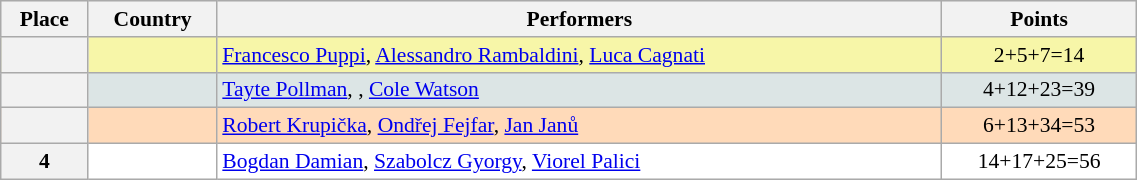<table class="wikitable" width=60% style="font-size:90%; text-align:center;">
<tr align=center bgcolor="#EFEFEF">
<th>Place</th>
<th align=left>Country</th>
<th align=left>Performers</th>
<th>Points</th>
</tr>
<tr align="center" valign="top" bgcolor="#F7F6A8">
<th></th>
<td align=left></td>
<td align=left><a href='#'>Francesco Puppi</a>, <a href='#'>Alessandro Rambaldini</a>, <a href='#'>Luca Cagnati</a></td>
<td>2+5+7=14</td>
</tr>
<tr align="center" valign="top" bgcolor="#DCE5E5">
<th></th>
<td align=left></td>
<td align="left"><a href='#'>Tayte Pollman</a>, , <a href='#'>Cole Watson</a></td>
<td>4+12+23=39</td>
</tr>
<tr align="center" valign="top" bgcolor="#FFDAB9">
<th></th>
<td align=left></td>
<td align=left><a href='#'>Robert Krupička</a>, <a href='#'>Ondřej Fejfar</a>, <a href='#'>Jan Janů</a></td>
<td>6+13+34=53</td>
</tr>
<tr align="center" valign="top" bgcolor="#FFFFFF">
<th>4</th>
<td align=left></td>
<td align=left><a href='#'>Bogdan Damian</a>, <a href='#'>Szabolcz Gyorgy</a>, <a href='#'>Viorel Palici</a></td>
<td>14+17+25=56</td>
</tr>
</table>
